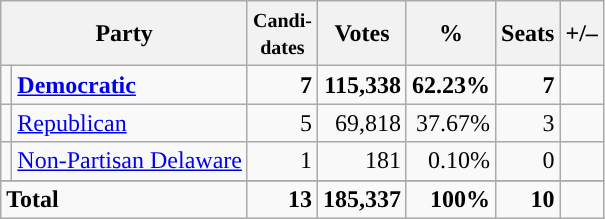<table class="wikitable" style="font-size:100%; text-align:right;">
<tr>
<th colspan=2>Party</th>
<th><small>Candi-<br>dates</small></th>
<th>Votes</th>
<th>%</th>
<th>Seats</th>
<th>+/–</th>
</tr>
<tr>
<td style="background:"></td>
<td align=left><strong><a href='#'>Democratic</a></strong></td>
<td><strong>7</strong></td>
<td><strong>115,338</strong></td>
<td><strong>62.23%</strong></td>
<td><strong>7</strong></td>
<td></td>
</tr>
<tr>
<td style="background:"></td>
<td align=left><a href='#'>Republican</a></td>
<td>5</td>
<td>69,818</td>
<td>37.67%</td>
<td>3</td>
<td></td>
</tr>
<tr>
<td style="background:"></td>
<td align=left><a href='#'>Non-Partisan Delaware</a></td>
<td>1</td>
<td>181</td>
<td>0.10%</td>
<td>0</td>
<td></td>
</tr>
<tr>
</tr>
<tr style="font-weight:bold">
<td colspan=2 align=left>Total</td>
<td>13</td>
<td>185,337</td>
<td>100%</td>
<td>10</td>
<td></td>
</tr>
</table>
